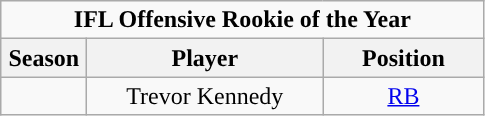<table class="wikitable sortable" style="text-align:center">
<tr>
<td colspan="4"><strong>IFL Offensive Rookie of the Year</strong></td>
</tr>
<tr>
<th style="width:50px; ">Season</th>
<th style="width:150px; ">Player</th>
<th style="width:100px; ">Position</th>
</tr>
<tr>
<td></td>
<td>Trevor Kennedy</td>
<td><a href='#'>RB</a></td>
</tr>
</table>
